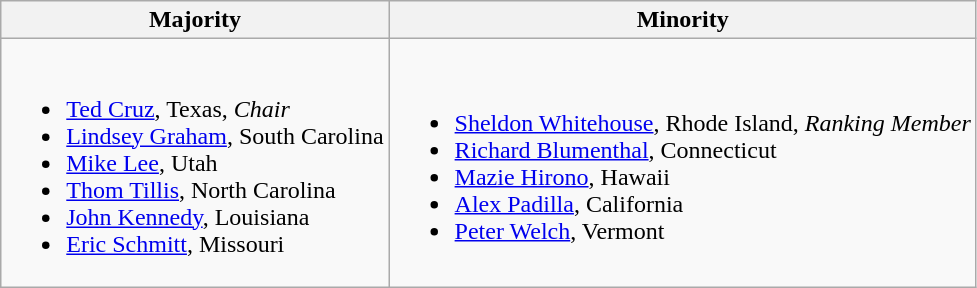<table class=wikitable>
<tr>
<th>Majority</th>
<th>Minority</th>
</tr>
<tr>
<td><br><ul><li><a href='#'>Ted Cruz</a>, Texas, <em>Chair</em></li><li><a href='#'>Lindsey Graham</a>, South Carolina</li><li><a href='#'>Mike Lee</a>, Utah</li><li><a href='#'>Thom Tillis</a>, North Carolina</li><li><a href='#'>John Kennedy</a>, Louisiana</li><li><a href='#'>Eric Schmitt</a>, Missouri</li></ul></td>
<td><br><ul><li><a href='#'>Sheldon Whitehouse</a>, Rhode Island, <em>Ranking Member</em></li><li><a href='#'>Richard Blumenthal</a>, Connecticut</li><li><a href='#'>Mazie Hirono</a>, Hawaii</li><li><a href='#'>Alex Padilla</a>, California</li><li><a href='#'>Peter Welch</a>, Vermont</li></ul></td>
</tr>
</table>
